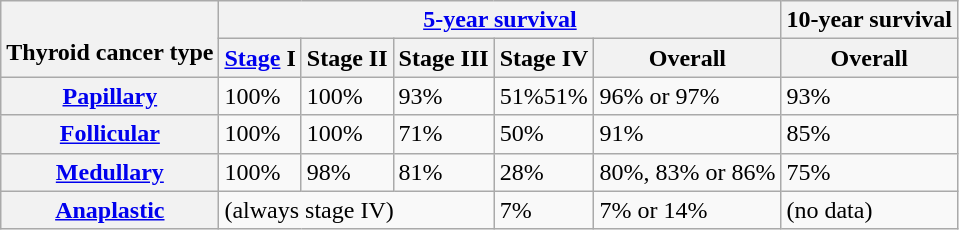<table class="wikitable">
<tr>
<th rowspan=2> <br>Thyroid cancer type</th>
<th colspan=5><a href='#'>5-year survival</a></th>
<th>10-year survival</th>
</tr>
<tr>
<th><a href='#'>Stage</a> I</th>
<th>Stage II</th>
<th>Stage III</th>
<th>Stage IV</th>
<th>Overall</th>
<th>Overall</th>
</tr>
<tr>
<th><a href='#'>Papillary</a></th>
<td>100%</td>
<td>100%</td>
<td>93%</td>
<td>51%51%</td>
<td>96% or 97%</td>
<td>93%</td>
</tr>
<tr>
<th><a href='#'>Follicular</a></th>
<td>100%</td>
<td>100%</td>
<td>71%</td>
<td>50%</td>
<td>91%</td>
<td>85%</td>
</tr>
<tr>
<th><a href='#'>Medullary</a></th>
<td>100%</td>
<td>98%</td>
<td>81%</td>
<td>28%</td>
<td>80%, 83% or 86%</td>
<td>75%</td>
</tr>
<tr>
<th><a href='#'>Anaplastic</a></th>
<td colspan=3>(always stage IV)</td>
<td>7%</td>
<td>7% or 14%</td>
<td>(no data)</td>
</tr>
</table>
